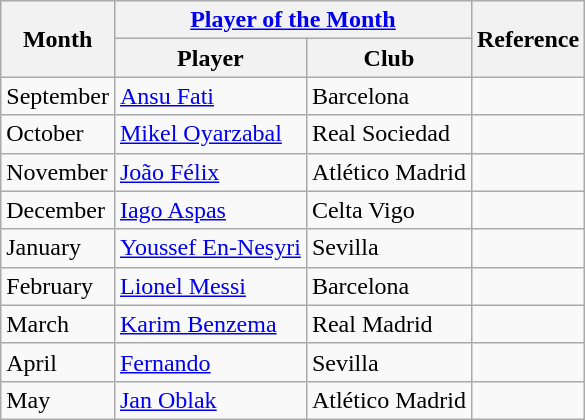<table class="wikitable">
<tr>
<th rowspan="2">Month</th>
<th colspan="2"><a href='#'>Player of the Month</a></th>
<th rowspan="2">Reference</th>
</tr>
<tr>
<th>Player</th>
<th>Club</th>
</tr>
<tr>
<td>September</td>
<td> <a href='#'>Ansu Fati</a></td>
<td>Barcelona</td>
<td align=center></td>
</tr>
<tr>
<td>October</td>
<td> <a href='#'>Mikel Oyarzabal</a></td>
<td>Real Sociedad</td>
<td align=center></td>
</tr>
<tr>
<td>November</td>
<td> <a href='#'>João Félix</a></td>
<td>Atlético Madrid</td>
<td align=center></td>
</tr>
<tr>
<td>December</td>
<td> <a href='#'>Iago Aspas</a></td>
<td>Celta Vigo</td>
<td align=center></td>
</tr>
<tr>
<td>January</td>
<td> <a href='#'>Youssef En-Nesyri</a></td>
<td>Sevilla</td>
<td align=center></td>
</tr>
<tr>
<td>February</td>
<td> <a href='#'>Lionel Messi</a></td>
<td>Barcelona</td>
<td align=center></td>
</tr>
<tr>
<td>March</td>
<td> <a href='#'>Karim Benzema</a></td>
<td>Real Madrid</td>
<td align=center></td>
</tr>
<tr>
<td>April</td>
<td> <a href='#'>Fernando</a></td>
<td>Sevilla</td>
<td align=center></td>
</tr>
<tr>
<td>May</td>
<td> <a href='#'>Jan Oblak</a></td>
<td>Atlético Madrid</td>
<td align=center></td>
</tr>
</table>
